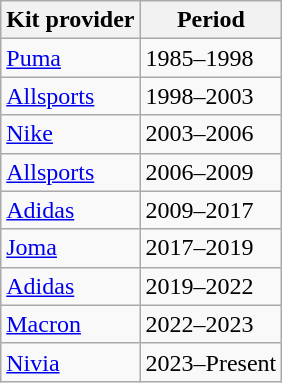<table class="wikitable">
<tr>
<th>Kit provider</th>
<th>Period</th>
</tr>
<tr>
<td> <a href='#'>Puma</a></td>
<td>1985–1998</td>
</tr>
<tr>
<td> <a href='#'>Allsports</a></td>
<td>1998–2003</td>
</tr>
<tr>
<td> <a href='#'>Nike</a></td>
<td>2003–2006</td>
</tr>
<tr>
<td> <a href='#'>Allsports</a></td>
<td>2006–2009</td>
</tr>
<tr>
<td> <a href='#'>Adidas</a></td>
<td>2009–2017</td>
</tr>
<tr>
<td> <a href='#'>Joma</a></td>
<td>2017–2019</td>
</tr>
<tr>
<td> <a href='#'>Adidas</a></td>
<td>2019–2022</td>
</tr>
<tr>
<td> <a href='#'>Macron</a></td>
<td>2022–2023</td>
</tr>
<tr>
<td> <a href='#'>Nivia</a></td>
<td>2023–Present</td>
</tr>
</table>
